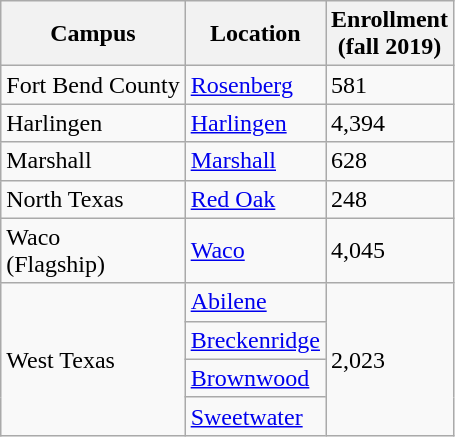<table class="wikitable">
<tr>
<th>Campus</th>
<th>Location</th>
<th>Enrollment<br>(fall 2019)</th>
</tr>
<tr>
<td>Fort Bend County</td>
<td><a href='#'>Rosenberg</a></td>
<td>581</td>
</tr>
<tr>
<td>Harlingen</td>
<td><a href='#'>Harlingen</a></td>
<td>4,394</td>
</tr>
<tr>
<td>Marshall</td>
<td><a href='#'>Marshall</a></td>
<td>628</td>
</tr>
<tr>
<td>North Texas</td>
<td><a href='#'>Red Oak</a></td>
<td>248</td>
</tr>
<tr>
<td>Waco<br>(Flagship)</td>
<td><a href='#'>Waco</a></td>
<td>4,045</td>
</tr>
<tr>
<td rowspan=4>West Texas</td>
<td><a href='#'>Abilene</a></td>
<td rowspan=4>2,023</td>
</tr>
<tr>
<td><a href='#'>Breckenridge</a></td>
</tr>
<tr>
<td><a href='#'>Brownwood</a></td>
</tr>
<tr>
<td><a href='#'>Sweetwater</a></td>
</tr>
</table>
